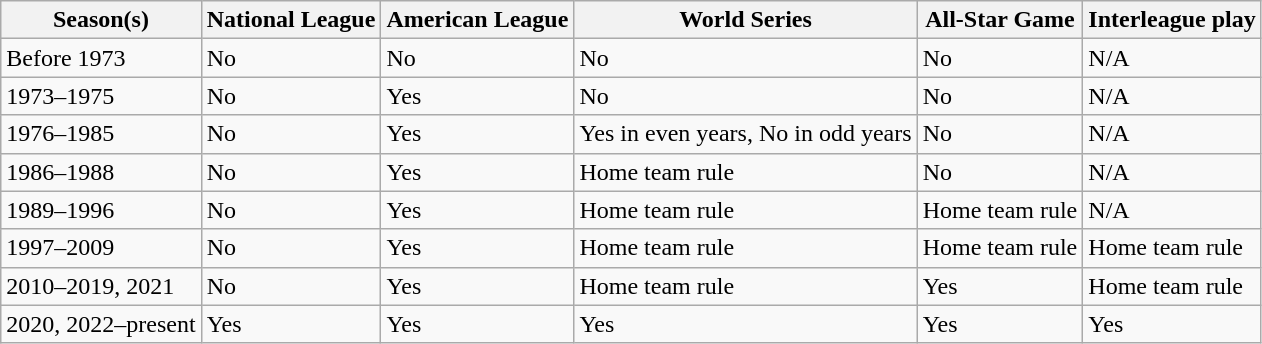<table class="wikitable">
<tr>
<th>Season(s)</th>
<th>National League</th>
<th>American League</th>
<th>World Series</th>
<th>All-Star Game</th>
<th>Interleague play</th>
</tr>
<tr>
<td>Before 1973</td>
<td>No</td>
<td>No</td>
<td>No</td>
<td>No</td>
<td>N/A</td>
</tr>
<tr>
<td>1973–1975</td>
<td>No</td>
<td>Yes</td>
<td>No</td>
<td>No</td>
<td>N/A</td>
</tr>
<tr>
<td>1976–1985</td>
<td>No</td>
<td>Yes</td>
<td>Yes in even years, No in odd years</td>
<td>No</td>
<td>N/A</td>
</tr>
<tr>
<td>1986–1988</td>
<td>No</td>
<td>Yes</td>
<td>Home team rule</td>
<td>No</td>
<td>N/A</td>
</tr>
<tr>
<td>1989–1996</td>
<td>No</td>
<td>Yes</td>
<td>Home team rule</td>
<td>Home team rule</td>
<td>N/A</td>
</tr>
<tr>
<td>1997–2009</td>
<td>No</td>
<td>Yes</td>
<td>Home team rule</td>
<td>Home team rule</td>
<td>Home team rule</td>
</tr>
<tr>
<td>2010–2019, 2021</td>
<td>No</td>
<td>Yes</td>
<td>Home team rule</td>
<td>Yes</td>
<td>Home team rule</td>
</tr>
<tr>
<td>2020, 2022–present</td>
<td>Yes</td>
<td>Yes</td>
<td>Yes</td>
<td>Yes</td>
<td>Yes</td>
</tr>
</table>
